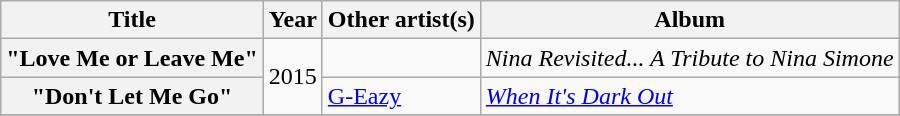<table class="wikitable plainrowheaders" style"text-align:center;">
<tr>
<th scope="col">Title</th>
<th scope="col">Year</th>
<th scope="col">Other artist(s)</th>
<th scope="col">Album</th>
</tr>
<tr>
<th scope="row">"Love Me or Leave Me"</th>
<td rowspan="2">2015</td>
<td></td>
<td><em>Nina Revisited... A Tribute to Nina Simone</em></td>
</tr>
<tr>
<th scope="row">"Don't Let Me Go"</th>
<td><a href='#'>G-Eazy</a></td>
<td><em><a href='#'>When It's Dark Out</a></em></td>
</tr>
<tr>
</tr>
</table>
